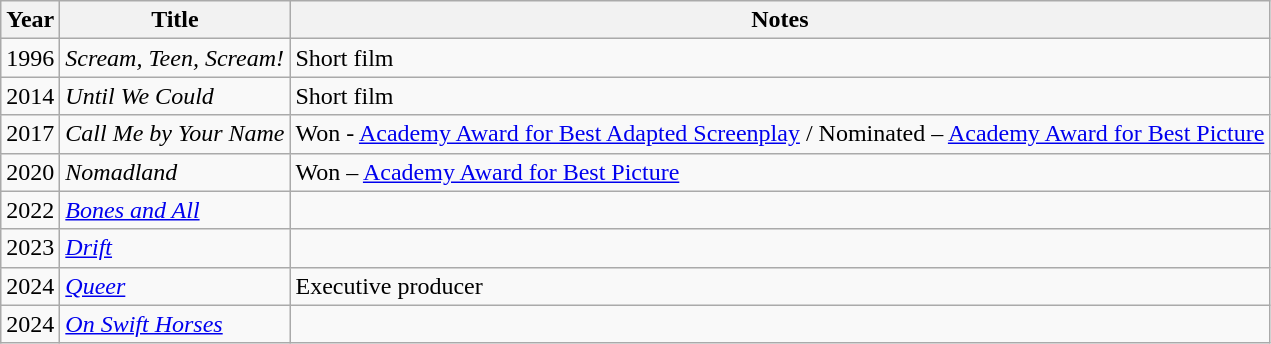<table class="wikitable sortable">
<tr>
<th>Year</th>
<th>Title</th>
<th>Notes</th>
</tr>
<tr>
<td>1996</td>
<td><em>Scream, Teen, Scream!</em></td>
<td>Short film</td>
</tr>
<tr>
<td>2014</td>
<td><em>Until We Could</em></td>
<td>Short film</td>
</tr>
<tr>
<td>2017</td>
<td><em>Call Me by Your Name</em></td>
<td>Won - <a href='#'>Academy Award for Best Adapted Screenplay</a> / Nominated – <a href='#'>Academy Award for Best Picture</a></td>
</tr>
<tr>
<td>2020</td>
<td><em>Nomadland</em></td>
<td>Won – <a href='#'>Academy Award for Best Picture</a></td>
</tr>
<tr>
<td>2022</td>
<td><em><a href='#'>Bones and All</a></em></td>
<td></td>
</tr>
<tr>
<td>2023</td>
<td><em><a href='#'>Drift</a></em></td>
<td></td>
</tr>
<tr>
<td>2024</td>
<td><em><a href='#'>Queer</a></em></td>
<td>Executive producer</td>
</tr>
<tr>
<td>2024</td>
<td><em><a href='#'>On Swift Horses</a></em></td>
<td></td>
</tr>
</table>
